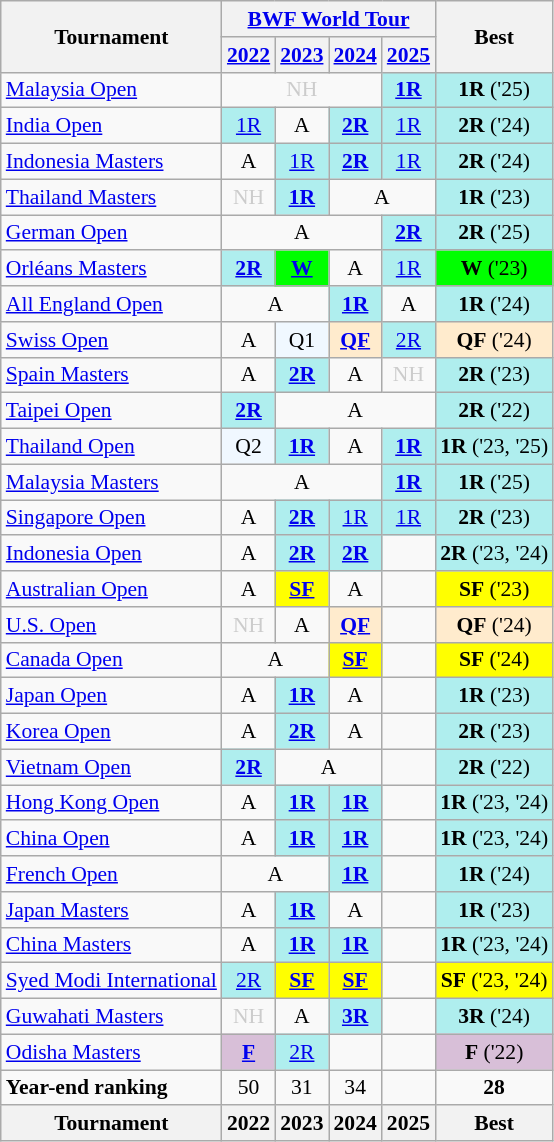<table style='font-size: 90%; text-align:center;' class='wikitable'>
<tr>
<th rowspan="2">Tournament</th>
<th colspan="4"><a href='#'>BWF World Tour</a></th>
<th rowspan="2">Best</th>
</tr>
<tr>
<th><a href='#'>2022</a></th>
<th><a href='#'>2023</a></th>
<th><a href='#'>2024</a></th>
<th><a href='#'>2025</a></th>
</tr>
<tr>
<td align=left><a href='#'>Malaysia Open</a></td>
<td colspan="3" style=color:#ccc>NH</td>
<td bgcolor=AFEEEE><strong><a href='#'>1R</a></strong></td>
<td bgcolor=AFEEEE><strong>1R</strong> ('25)</td>
</tr>
<tr>
<td align=left><a href='#'>India Open</a></td>
<td bgcolor=AFEEEE><a href='#'>1R</a></td>
<td>A</td>
<td bgcolor=AFEEEE><a href='#'><strong>2R</strong></a></td>
<td bgcolor=AFEEEE><a href='#'>1R</a></td>
<td bgcolor=AFEEEE><strong>2R</strong> ('24)</td>
</tr>
<tr>
<td align=left><a href='#'>Indonesia Masters</a></td>
<td>A</td>
<td bgcolor=AFEEEE><a href='#'>1R</a></td>
<td bgcolor=AFEEEE><strong><a href='#'>2R</a></strong></td>
<td bgcolor=AFEEEE><a href='#'>1R</a></td>
<td bgcolor=AFEEEE><strong>2R</strong> ('24)</td>
</tr>
<tr>
<td align=left><a href='#'>Thailand Masters</a></td>
<td style=color:#ccc>NH</td>
<td bgcolor=AFEEEE><strong><a href='#'>1R</a></strong></td>
<td colspan="2">A</td>
<td bgcolor=AFEEEE><strong>1R</strong> ('23)</td>
</tr>
<tr>
<td align=left><a href='#'>German Open</a></td>
<td colspan="3">A</td>
<td bgcolor=AFEEEE><strong><a href='#'>2R</a></strong></td>
<td bgcolor=AFEEEE><strong>2R</strong> ('25)</td>
</tr>
<tr>
<td align=left><a href='#'>Orléans Masters</a></td>
<td bgcolor=AFEEEE><strong><a href='#'>2R</a></strong></td>
<td bgcolor=00FF00><a href='#'><strong>W</strong></a></td>
<td>A</td>
<td bgcolor=AFEEEE><a href='#'>1R</a></td>
<td bgcolor=00FF00><strong>W</strong> ('23)</td>
</tr>
<tr>
<td align=left><a href='#'>All England Open</a></td>
<td colspan="2">A</td>
<td bgcolor=AFEEEE><a href='#'><strong>1R</strong></a></td>
<td>A</td>
<td bgcolor=AFEEEE><strong>1R</strong> ('24)</td>
</tr>
<tr>
<td align=left><a href='#'>Swiss Open</a></td>
<td>A</td>
<td 2023; bgcolor=F0F8FF>Q1</td>
<td bgcolor=FFEBCD><strong><a href='#'>QF</a></strong></td>
<td bgcolor=AFEEEE><a href='#'>2R</a></td>
<td bgcolor=FFEBCD><strong>QF</strong> ('24)</td>
</tr>
<tr>
<td align=left><a href='#'>Spain Masters</a></td>
<td>A</td>
<td bgcolor=AFEEEE><strong><a href='#'>2R</a></strong></td>
<td>A</td>
<td 2025; style=color:#ccc>NH</td>
<td bgcolor=AFEEEE><strong>2R</strong> ('23)</td>
</tr>
<tr>
<td align=left><a href='#'>Taipei Open</a></td>
<td bgcolor=AFEEEE><strong><a href='#'>2R</a></strong></td>
<td colspan="3">A</td>
<td bgcolor=AFEEEE><strong>2R</strong> ('22)</td>
</tr>
<tr>
<td align=left><a href='#'>Thailand Open</a></td>
<td 2022; bgcolor=F0F8FF>Q2</td>
<td bgcolor=AFEEEE><strong><a href='#'>1R</a></strong></td>
<td>A</td>
<td bgcolor=AFEEEE><strong><a href='#'>1R</a></strong></td>
<td bgcolor=AFEEEE><strong>1R</strong> ('23, '25)</td>
</tr>
<tr>
<td align=left><a href='#'>Malaysia Masters</a></td>
<td colspan="3">A</td>
<td bgcolor=AFEEEE><strong><a href='#'>1R</a></strong></td>
<td bgcolor=AFEEEE><strong>1R</strong> ('25)</td>
</tr>
<tr>
<td align=left><a href='#'>Singapore Open</a></td>
<td>A</td>
<td bgcolor=AFEEEE><strong><a href='#'>2R</a></strong></td>
<td bgcolor=AFEEEE><a href='#'>1R</a></td>
<td bgcolor=AFEEEE><a href='#'>1R</a></td>
<td bgcolor=AFEEEE><strong>2R</strong> ('23)</td>
</tr>
<tr>
<td align=left><a href='#'>Indonesia Open</a></td>
<td>A</td>
<td bgcolor=AFEEEE><strong><a href='#'>2R</a></strong></td>
<td bgcolor=AFEEEE><strong><a href='#'>2R</a></strong></td>
<td></td>
<td bgcolor=AFEEEE><strong>2R</strong> ('23, '24)</td>
</tr>
<tr>
<td align=left><a href='#'>Australian Open</a></td>
<td>A</td>
<td bgcolor=FFFF00><strong><a href='#'>SF</a></strong></td>
<td>A</td>
<td></td>
<td bgcolor=FFFF00><strong>SF</strong> ('23)</td>
</tr>
<tr>
<td align=left><a href='#'>U.S. Open</a></td>
<td style=color:#ccc>NH</td>
<td>A</td>
<td bgcolor=FFEBCD><strong><a href='#'>QF</a></strong></td>
<td></td>
<td bgcolor=FFEBCD><strong>QF</strong> ('24)</td>
</tr>
<tr>
<td align=left><a href='#'>Canada Open</a></td>
<td colspan="2">A</td>
<td bgcolor=FFFF00><strong><a href='#'>SF</a></strong></td>
<td></td>
<td bgcolor=FFFF00><strong>SF</strong> ('24)</td>
</tr>
<tr>
<td align=left><a href='#'>Japan Open</a></td>
<td>A</td>
<td bgcolor=AFEEEE><strong><a href='#'>1R</a></strong></td>
<td>A</td>
<td></td>
<td bgcolor=AFEEEE><strong>1R</strong> ('23)</td>
</tr>
<tr>
<td align=left><a href='#'>Korea Open</a></td>
<td>A</td>
<td bgcolor=AFEEEE><strong><a href='#'>2R</a></strong></td>
<td>A</td>
<td></td>
<td bgcolor=AFEEEE><strong>2R</strong> ('23)</td>
</tr>
<tr>
<td align=left><a href='#'>Vietnam Open</a></td>
<td bgcolor=AFEEEE><strong><a href='#'>2R</a></strong></td>
<td colspan="2">A</td>
<td></td>
<td bgcolor=AFEEEE><strong>2R</strong> ('22)</td>
</tr>
<tr>
<td align=left><a href='#'>Hong Kong Open</a></td>
<td>A</td>
<td bgcolor=AFEEEE><strong><a href='#'>1R</a></strong></td>
<td bgcolor=AFEEEE><strong><a href='#'>1R</a></strong></td>
<td></td>
<td bgcolor=AFEEEE><strong>1R</strong> ('23, '24)</td>
</tr>
<tr>
<td align=left><a href='#'>China Open</a></td>
<td>A</td>
<td bgcolor=AFEEEE><strong><a href='#'>1R</a></strong></td>
<td bgcolor=AFEEEE><strong><a href='#'>1R</a></strong></td>
<td></td>
<td bgcolor=AFEEEE><strong>1R</strong> ('23, '24)</td>
</tr>
<tr>
<td align=left><a href='#'>French Open</a></td>
<td colspan="2">A</td>
<td bgcolor=AFEEEE><a href='#'><strong>1R</strong></a></td>
<td></td>
<td bgcolor=AFEEEE><strong>1R</strong> ('24)</td>
</tr>
<tr>
<td align=left><a href='#'>Japan Masters</a></td>
<td>A</td>
<td bgcolor=AFEEEE><strong><a href='#'>1R</a></strong></td>
<td>A</td>
<td></td>
<td bgcolor=AFEEEE><strong>1R</strong> ('23)</td>
</tr>
<tr>
<td align=left><a href='#'>China Masters</a></td>
<td>A</td>
<td bgcolor=AFEEEE><strong><a href='#'>1R</a></strong></td>
<td bgcolor=AFEEEE><strong><a href='#'>1R</a></strong></td>
<td></td>
<td bgcolor=AFEEEE><strong>1R</strong> ('23, '24)</td>
</tr>
<tr>
<td align=left><a href='#'>Syed Modi International</a></td>
<td bgcolor=AFEEEE><a href='#'>2R</a></td>
<td bgcolor=FFFF00><strong><a href='#'>SF</a></strong></td>
<td bgcolor=FFFF00><strong><a href='#'>SF</a></strong></td>
<td></td>
<td bgcolor=FFFF00><strong>SF</strong> ('23, '24)</td>
</tr>
<tr>
<td align=left><a href='#'>Guwahati Masters</a></td>
<td style=color:#ccc>NH</td>
<td>A</td>
<td bgcolor=AFEEEE><strong><a href='#'>3R</a></strong></td>
<td></td>
<td bgcolor=AFEEEE><strong>3R</strong> ('24)</td>
</tr>
<tr>
<td align=left><a href='#'>Odisha Masters</a></td>
<td bgcolor=D8BFD8><a href='#'><strong>F</strong></a></td>
<td bgcolor=AFEEEE><a href='#'>2R</a></td>
<td><a href='#'></a></td>
<td></td>
<td bgcolor=D8BFD8><strong>F</strong> ('22)</td>
</tr>
<tr>
<td align=left><strong>Year-end ranking</strong></td>
<td 2022;>50</td>
<td 2023;>31</td>
<td 2024;>34</td>
<td 2025;></td>
<td Best;><strong>28</strong></td>
</tr>
<tr>
<th>Tournament</th>
<th>2022</th>
<th>2023</th>
<th>2024</th>
<th>2025</th>
<th>Best</th>
</tr>
</table>
